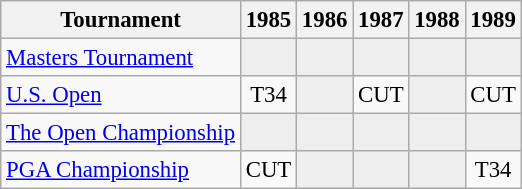<table class="wikitable" style="font-size:95%;text-align:center;">
<tr>
<th>Tournament</th>
<th>1985</th>
<th>1986</th>
<th>1987</th>
<th>1988</th>
<th>1989</th>
</tr>
<tr>
<td align=left><a href='#'>Masters Tournament</a></td>
<td style="background:#eeeeee;"></td>
<td style="background:#eeeeee;"></td>
<td style="background:#eeeeee;"></td>
<td style="background:#eeeeee;"></td>
<td style="background:#eeeeee;"></td>
</tr>
<tr>
<td align=left><a href='#'>U.S. Open</a></td>
<td>T34</td>
<td style="background:#eeeeee;"></td>
<td>CUT</td>
<td style="background:#eeeeee;"></td>
<td>CUT</td>
</tr>
<tr>
<td align=left><a href='#'>The Open Championship</a></td>
<td style="background:#eeeeee;"></td>
<td style="background:#eeeeee;"></td>
<td style="background:#eeeeee;"></td>
<td style="background:#eeeeee;"></td>
<td style="background:#eeeeee;"></td>
</tr>
<tr>
<td align=left><a href='#'>PGA Championship</a></td>
<td>CUT</td>
<td style="background:#eeeeee;"></td>
<td style="background:#eeeeee;"></td>
<td style="background:#eeeeee;"></td>
<td>T34</td>
</tr>
</table>
